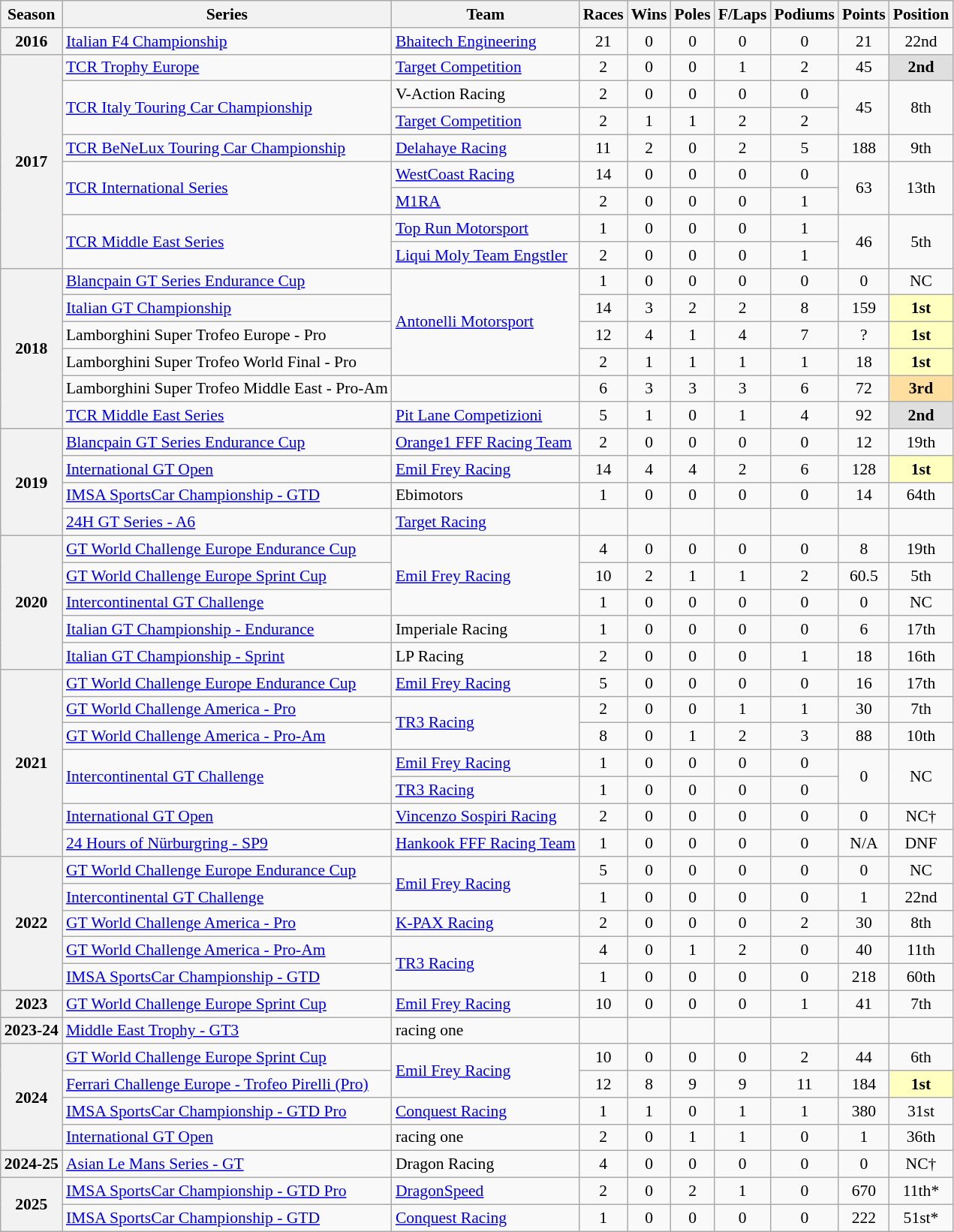<table class="wikitable" style="font-size: 90%; text-align:center">
<tr>
<th>Season</th>
<th>Series</th>
<th>Team</th>
<th>Races</th>
<th>Wins</th>
<th>Poles</th>
<th>F/Laps</th>
<th>Podiums</th>
<th>Points</th>
<th>Position</th>
</tr>
<tr>
<th>2016</th>
<td align=left><a href='#'>Italian F4 Championship</a></td>
<td align=left><a href='#'>Bhaitech Engineering</a></td>
<td>21</td>
<td>0</td>
<td>0</td>
<td>0</td>
<td>0</td>
<td>21</td>
<td>22nd</td>
</tr>
<tr>
<th rowspan="8">2017</th>
<td align=left><a href='#'>TCR Trophy Europe</a></td>
<td align=left><a href='#'>Target Competition</a></td>
<td>2</td>
<td>0</td>
<td>0</td>
<td>1</td>
<td>2</td>
<td>45</td>
<td style="background:#DFDFDF;"><strong>2nd</strong></td>
</tr>
<tr>
<td rowspan="2" align=left><a href='#'>TCR Italy Touring Car Championship</a></td>
<td align=left>V-Action Racing</td>
<td>2</td>
<td>0</td>
<td>0</td>
<td>0</td>
<td>0</td>
<td rowspan="2">45</td>
<td rowspan="2">8th</td>
</tr>
<tr>
<td align=left><a href='#'>Target Competition</a></td>
<td>2</td>
<td>1</td>
<td>1</td>
<td>2</td>
<td>2</td>
</tr>
<tr>
<td align=left><a href='#'>TCR BeNeLux Touring Car Championship</a></td>
<td align=left><a href='#'>Delahaye Racing</a></td>
<td>11</td>
<td>2</td>
<td>0</td>
<td>2</td>
<td>5</td>
<td>188</td>
<td>9th</td>
</tr>
<tr>
<td rowspan="2" align=left><a href='#'>TCR International Series</a></td>
<td align=left><a href='#'>WestCoast Racing</a></td>
<td>14</td>
<td>0</td>
<td>0</td>
<td>0</td>
<td>0</td>
<td rowspan="2">63</td>
<td rowspan="2">13th</td>
</tr>
<tr>
<td align=left><a href='#'>M1RA</a></td>
<td>2</td>
<td>0</td>
<td>0</td>
<td>0</td>
<td>1</td>
</tr>
<tr>
<td rowspan="2" align=left><a href='#'>TCR Middle East Series</a></td>
<td align=left><a href='#'>Top Run Motorsport</a></td>
<td>1</td>
<td>0</td>
<td>0</td>
<td>0</td>
<td>1</td>
<td rowspan="2">46</td>
<td rowspan="2">5th</td>
</tr>
<tr>
<td align=left nowrap><a href='#'>Liqui Moly Team Engstler</a></td>
<td>2</td>
<td>0</td>
<td>0</td>
<td>0</td>
<td>1</td>
</tr>
<tr>
<th rowspan="6">2018</th>
<td align=left><a href='#'>Blancpain GT Series Endurance Cup</a></td>
<td rowspan="4" align=left><a href='#'>Antonelli Motorsport</a></td>
<td>1</td>
<td>0</td>
<td>0</td>
<td>0</td>
<td>0</td>
<td>0</td>
<td>NC</td>
</tr>
<tr>
<td align=left><a href='#'>Italian GT Championship</a></td>
<td>14</td>
<td>3</td>
<td>2</td>
<td>2</td>
<td>8</td>
<td>159</td>
<td style="background:#FFFFBF;"><strong>1st</strong></td>
</tr>
<tr>
<td align=left>Lamborghini Super Trofeo Europe - Pro</td>
<td>12</td>
<td>4</td>
<td>1</td>
<td>4</td>
<td>7</td>
<td>?</td>
<td style="background:#FFFFBF;"><strong>1st</strong></td>
</tr>
<tr>
<td align=left>Lamborghini Super Trofeo World Final - Pro</td>
<td>2</td>
<td>1</td>
<td>1</td>
<td>1</td>
<td>1</td>
<td>18</td>
<td style="background:#FFFFBF;"><strong>1st</strong></td>
</tr>
<tr>
<td align=left nowrap>Lamborghini Super Trofeo Middle East - Pro-Am</td>
<td></td>
<td>6</td>
<td>3</td>
<td>3</td>
<td>3</td>
<td>6</td>
<td>72</td>
<td style="background:#FFDF9F;"><strong>3rd</strong></td>
</tr>
<tr>
<td align=left><a href='#'>TCR Middle East Series</a></td>
<td align=left><a href='#'>Pit Lane Competizioni</a></td>
<td>5</td>
<td>1</td>
<td>0</td>
<td>1</td>
<td>4</td>
<td>92</td>
<td style="background:#DFDFDF;"><strong>2nd</strong></td>
</tr>
<tr>
<th rowspan="4">2019</th>
<td align=left nowrap><a href='#'>Blancpain GT Series Endurance Cup</a></td>
<td align=left nowrap><a href='#'>Orange1 FFF Racing Team</a></td>
<td>2</td>
<td>0</td>
<td>0</td>
<td>0</td>
<td>0</td>
<td>12</td>
<td>19th</td>
</tr>
<tr>
<td align=left><a href='#'>International GT Open</a></td>
<td align=left><a href='#'>Emil Frey Racing</a></td>
<td>14</td>
<td>4</td>
<td>4</td>
<td>2</td>
<td>6</td>
<td>128</td>
<td style="background:#FFFFBF;"><strong>1st</strong></td>
</tr>
<tr>
<td align=left><a href='#'>IMSA SportsCar Championship - GTD</a></td>
<td align=left>Ebimotors</td>
<td>1</td>
<td>0</td>
<td>0</td>
<td>0</td>
<td>0</td>
<td>14</td>
<td>64th</td>
</tr>
<tr>
<td align=left><a href='#'>24H GT Series - A6</a></td>
<td align=left><a href='#'>Target Racing</a></td>
<td></td>
<td></td>
<td></td>
<td></td>
<td></td>
<td></td>
<td></td>
</tr>
<tr>
<th rowspan="5">2020</th>
<td align=left><a href='#'>GT World Challenge Europe Endurance Cup</a></td>
<td rowspan="3" align=left><a href='#'>Emil Frey Racing</a></td>
<td>4</td>
<td>0</td>
<td>0</td>
<td>0</td>
<td>0</td>
<td>8</td>
<td>19th</td>
</tr>
<tr>
<td align=left><a href='#'>GT World Challenge Europe Sprint Cup</a></td>
<td>10</td>
<td>2</td>
<td>1</td>
<td>1</td>
<td>2</td>
<td>60.5</td>
<td>5th</td>
</tr>
<tr>
<td align=left><a href='#'>Intercontinental GT Challenge</a></td>
<td>1</td>
<td>0</td>
<td>0</td>
<td>0</td>
<td>0</td>
<td>0</td>
<td>NC</td>
</tr>
<tr>
<td align=left><a href='#'>Italian GT Championship - Endurance</a></td>
<td align=left>Imperiale Racing</td>
<td>1</td>
<td>0</td>
<td>0</td>
<td>0</td>
<td>0</td>
<td>6</td>
<td>17th</td>
</tr>
<tr>
<td align=left><a href='#'>Italian GT Championship - Sprint</a></td>
<td align=left>LP Racing</td>
<td>2</td>
<td>0</td>
<td>0</td>
<td>0</td>
<td>1</td>
<td>18</td>
<td>16th</td>
</tr>
<tr>
<th rowspan="7">2021</th>
<td align=left><a href='#'>GT World Challenge Europe Endurance Cup</a></td>
<td align=left><a href='#'>Emil Frey Racing</a></td>
<td>5</td>
<td>0</td>
<td>0</td>
<td>0</td>
<td>0</td>
<td>16</td>
<td>17th</td>
</tr>
<tr>
<td align=left><a href='#'>GT World Challenge America - Pro</a></td>
<td rowspan="2" align=left><a href='#'>TR3 Racing</a></td>
<td>2</td>
<td>0</td>
<td>0</td>
<td>1</td>
<td>1</td>
<td>30</td>
<td>7th</td>
</tr>
<tr>
<td align=left><a href='#'>GT World Challenge America - Pro-Am</a></td>
<td>8</td>
<td>0</td>
<td>1</td>
<td>2</td>
<td>3</td>
<td>88</td>
<td>10th</td>
</tr>
<tr>
<td rowspan="2" align=left><a href='#'>Intercontinental GT Challenge</a></td>
<td align=left><a href='#'>Emil Frey Racing</a></td>
<td>1</td>
<td>0</td>
<td>0</td>
<td>0</td>
<td>0</td>
<td rowspan="2">0</td>
<td rowspan="2">NC</td>
</tr>
<tr>
<td align=left><a href='#'>TR3 Racing</a></td>
<td>1</td>
<td>0</td>
<td>0</td>
<td>0</td>
<td>0</td>
</tr>
<tr>
<td align=left><a href='#'>International GT Open</a></td>
<td align=left><a href='#'>Vincenzo Sospiri Racing</a></td>
<td>2</td>
<td>0</td>
<td>0</td>
<td>0</td>
<td>0</td>
<td>0</td>
<td>NC†</td>
</tr>
<tr>
<td align=left><a href='#'>24 Hours of Nürburgring - SP9</a></td>
<td align=left nowrap><a href='#'>Hankook FFF Racing Team</a></td>
<td>1</td>
<td>0</td>
<td>0</td>
<td>0</td>
<td>0</td>
<td>N/A</td>
<td>DNF</td>
</tr>
<tr>
<th rowspan="5">2022</th>
<td align=left><a href='#'>GT World Challenge Europe Endurance Cup</a></td>
<td rowspan="2" align="left"><a href='#'>Emil Frey Racing</a></td>
<td>5</td>
<td>0</td>
<td>0</td>
<td>0</td>
<td>0</td>
<td>0</td>
<td>NC</td>
</tr>
<tr>
<td align=left><a href='#'>Intercontinental GT Challenge</a></td>
<td>1</td>
<td>0</td>
<td>0</td>
<td>0</td>
<td>0</td>
<td>1</td>
<td>22nd</td>
</tr>
<tr>
<td align=left><a href='#'>GT World Challenge America - Pro</a></td>
<td align=left><a href='#'>K-PAX Racing</a></td>
<td>2</td>
<td>0</td>
<td>0</td>
<td>0</td>
<td>2</td>
<td>30</td>
<td>8th</td>
</tr>
<tr>
<td align=left><a href='#'>GT World Challenge America - Pro-Am</a></td>
<td rowspan="2" align=left><a href='#'>TR3 Racing</a></td>
<td>4</td>
<td>0</td>
<td>1</td>
<td>2</td>
<td>0</td>
<td>40</td>
<td>11th</td>
</tr>
<tr>
<td align=left><a href='#'>IMSA SportsCar Championship - GTD</a></td>
<td>1</td>
<td>0</td>
<td>0</td>
<td>0</td>
<td>0</td>
<td>218</td>
<td>60th</td>
</tr>
<tr>
<th>2023</th>
<td align=left><a href='#'>GT World Challenge Europe Sprint Cup</a></td>
<td align=left><a href='#'>Emil Frey Racing</a></td>
<td>10</td>
<td>0</td>
<td>0</td>
<td>0</td>
<td>1</td>
<td>41</td>
<td>7th</td>
</tr>
<tr>
<th>2023-24</th>
<td align=left><a href='#'>Middle East Trophy - GT3</a></td>
<td align=left>racing one</td>
<td></td>
<td></td>
<td></td>
<td></td>
<td></td>
<td></td>
<td></td>
</tr>
<tr>
<th rowspan="4">2024</th>
<td align=left><a href='#'>GT World Challenge Europe Sprint Cup</a></td>
<td rowspan="2" align="left"><a href='#'>Emil Frey Racing</a></td>
<td>10</td>
<td>0</td>
<td>0</td>
<td>0</td>
<td>2</td>
<td>44</td>
<td>6th</td>
</tr>
<tr>
<td align=left><a href='#'>Ferrari Challenge Europe - Trofeo Pirelli (Pro)</a></td>
<td>12</td>
<td>8</td>
<td>9</td>
<td>9</td>
<td>11</td>
<td>184</td>
<td style="background:#FFFFBF;"><strong>1st</strong></td>
</tr>
<tr>
<td align=left><a href='#'>IMSA SportsCar Championship - GTD Pro</a></td>
<td align=left><a href='#'>Conquest Racing</a></td>
<td>1</td>
<td>1</td>
<td>0</td>
<td>1</td>
<td>1</td>
<td>380</td>
<td>31st</td>
</tr>
<tr>
<td align=left><a href='#'>International GT Open</a></td>
<td align=left>racing one</td>
<td>2</td>
<td>0</td>
<td>1</td>
<td>1</td>
<td>0</td>
<td>1</td>
<td>36th</td>
</tr>
<tr>
<th nowrap>2024-25</th>
<td align=left><a href='#'>Asian Le Mans Series - GT</a></td>
<td align=left>Dragon Racing</td>
<td>4</td>
<td>0</td>
<td>0</td>
<td>0</td>
<td>0</td>
<td>0</td>
<td>NC†</td>
</tr>
<tr>
<th rowspan=2>2025</th>
<td align=left><a href='#'>IMSA SportsCar Championship - GTD Pro</a></td>
<td align=left><a href='#'>DragonSpeed</a></td>
<td>2</td>
<td>0</td>
<td>2</td>
<td>1</td>
<td>0</td>
<td>670</td>
<td>11th*</td>
</tr>
<tr>
<td align=left><a href='#'>IMSA SportsCar Championship - GTD</a></td>
<td align=left><a href='#'>Conquest Racing</a></td>
<td>1</td>
<td>0</td>
<td>0</td>
<td>0</td>
<td>0</td>
<td>222</td>
<td>51st*</td>
</tr>
</table>
